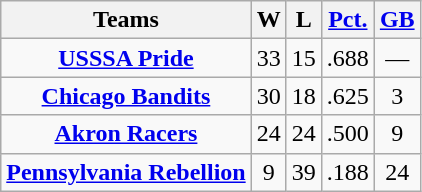<table class="wikitable">
<tr>
<th>Teams</th>
<th>W</th>
<th>L</th>
<th><a href='#'>Pct.</a></th>
<th><a href='#'>GB</a></th>
</tr>
<tr>
<td align=center><strong><a href='#'>USSSA Pride</a></strong></td>
<td align=center>33</td>
<td align=center>15</td>
<td align=center>.688</td>
<td align=center>—</td>
</tr>
<tr>
<td align=center><strong><a href='#'>Chicago Bandits</a></strong></td>
<td align=center>30</td>
<td align=center>18</td>
<td align=center>.625</td>
<td align=center>3</td>
</tr>
<tr>
<td align=center><strong><a href='#'>Akron Racers</a></strong></td>
<td align=center>24</td>
<td align=center>24</td>
<td align=center>.500</td>
<td align=center>9</td>
</tr>
<tr>
<td align=center><strong><a href='#'>Pennsylvania Rebellion</a></strong></td>
<td align=center>9</td>
<td align=center>39</td>
<td align=center>.188</td>
<td align=center>24</td>
</tr>
</table>
